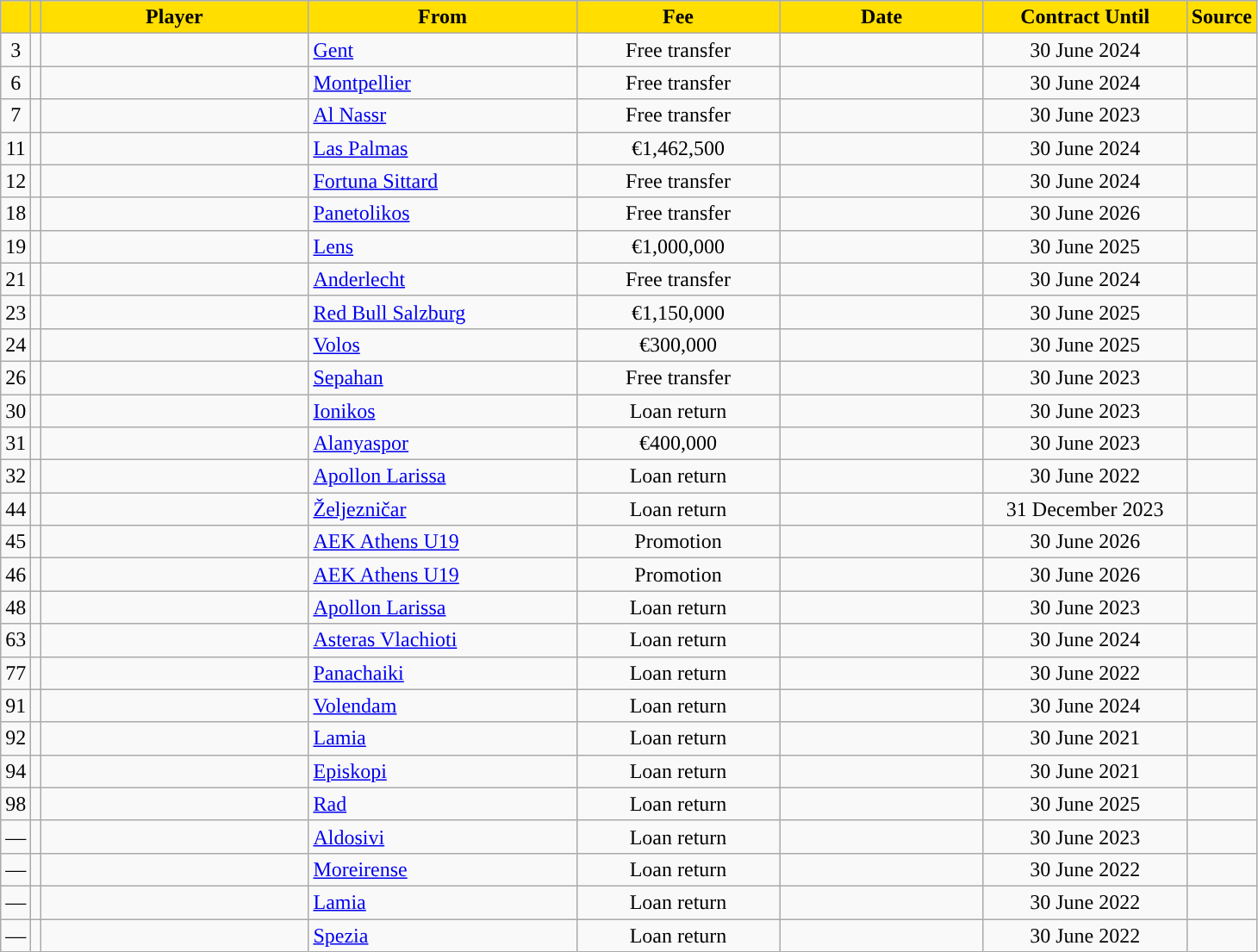<table class="wikitable sortable">
<tr>
<th style="background:#FFDE00"></th>
<th style="background:#FFDE00"></th>
<th width=200 style="background:#FFDE00">Player</th>
<th width=200 style="background:#FFDE00">From</th>
<th width=150 style="background:#FFDE00">Fee</th>
<th width=150 style="background:#FFDE00">Date</th>
<th width=150 style="background:#FFDE00">Contract Until</th>
<th style="background:#FFDE00">Source</th>
</tr>
<tr>
<td align=center>3</td>
<td align=center></td>
<td></td>
<td> <a href='#'>Gent</a></td>
<td align=center>Free transfer</td>
<td align=center></td>
<td align=center>30 June 2024</td>
<td align=center></td>
</tr>
<tr>
<td align=center>6</td>
<td align=center></td>
<td></td>
<td> <a href='#'>Montpellier</a></td>
<td align=center>Free transfer</td>
<td align=center></td>
<td align=center>30 June 2024</td>
<td align=center></td>
</tr>
<tr>
<td align=center>7</td>
<td align=center></td>
<td></td>
<td> <a href='#'>Al Nassr</a></td>
<td align=center>Free transfer</td>
<td align=center></td>
<td align=center>30 June 2023</td>
<td align=center></td>
</tr>
<tr>
<td align=center>11</td>
<td align=center></td>
<td></td>
<td> <a href='#'>Las Palmas</a></td>
<td align=center>€1,462,500</td>
<td align=center></td>
<td align=center>30 June 2024</td>
<td align=center></td>
</tr>
<tr>
<td align=center>12</td>
<td align=center></td>
<td></td>
<td> <a href='#'>Fortuna Sittard</a></td>
<td align=center>Free transfer</td>
<td align=center></td>
<td align=center>30 June 2024</td>
<td align=center></td>
</tr>
<tr>
<td align=center>18</td>
<td align=center></td>
<td></td>
<td> <a href='#'>Panetolikos</a></td>
<td align=center>Free transfer</td>
<td align=center></td>
<td align=center>30 June 2026</td>
<td align=center></td>
</tr>
<tr>
<td align=center>19</td>
<td align=center></td>
<td></td>
<td> <a href='#'>Lens</a></td>
<td align=center>€1,000,000</td>
<td align=center></td>
<td align=center>30 June 2025</td>
<td align=center></td>
</tr>
<tr>
<td align=center>21</td>
<td align=center></td>
<td></td>
<td> <a href='#'>Anderlecht</a></td>
<td align=center>Free transfer</td>
<td align=center></td>
<td align=center>30 June 2024</td>
<td align=center></td>
</tr>
<tr>
<td align=center>23</td>
<td align=center></td>
<td></td>
<td> <a href='#'>Red Bull Salzburg</a></td>
<td align=center>€1,150,000</td>
<td align=center></td>
<td align=center>30 June 2025</td>
<td align=center></td>
</tr>
<tr>
<td align=center>24</td>
<td align=center></td>
<td></td>
<td> <a href='#'>Volos</a></td>
<td align=center>€300,000</td>
<td align=center></td>
<td align=center>30 June 2025</td>
<td align=center></td>
</tr>
<tr>
<td align=center>26</td>
<td align=center></td>
<td></td>
<td> <a href='#'>Sepahan</a></td>
<td align=center>Free transfer</td>
<td align=center></td>
<td align=center>30 June 2023</td>
<td align=center></td>
</tr>
<tr>
<td align=center>30</td>
<td align=center></td>
<td></td>
<td> <a href='#'>Ionikos</a></td>
<td align=center>Loan return</td>
<td align=center></td>
<td align=center>30 June 2023</td>
<td align=center></td>
</tr>
<tr>
<td align=center>31</td>
<td align=center></td>
<td></td>
<td> <a href='#'>Alanyaspor</a></td>
<td align=center>€400,000</td>
<td align=center></td>
<td align=center>30 June 2023</td>
<td align=center></td>
</tr>
<tr>
<td align=center>32</td>
<td align=center></td>
<td></td>
<td> <a href='#'>Apollon Larissa</a></td>
<td align=center>Loan return</td>
<td align=center></td>
<td align=center>30 June 2022</td>
<td align=center></td>
</tr>
<tr>
<td align=center>44</td>
<td align=center></td>
<td></td>
<td> <a href='#'>Željezničar</a></td>
<td align=center>Loan return</td>
<td align=center></td>
<td align=center>31 December 2023</td>
<td align=center></td>
</tr>
<tr>
<td align=center>45</td>
<td align=center></td>
<td></td>
<td> <a href='#'>AEK Athens U19</a></td>
<td align=center>Promotion</td>
<td align=center></td>
<td align=center>30 June 2026</td>
<td align=center></td>
</tr>
<tr>
<td align=center>46</td>
<td align=center></td>
<td></td>
<td> <a href='#'>AEK Athens U19</a></td>
<td align=center>Promotion</td>
<td align=center></td>
<td align=center>30 June 2026</td>
<td align=center></td>
</tr>
<tr>
<td align=center>48</td>
<td align=center></td>
<td></td>
<td> <a href='#'>Apollon Larissa</a></td>
<td align=center>Loan return</td>
<td align=center></td>
<td align=center>30 June 2023</td>
<td align=center></td>
</tr>
<tr>
<td align=center>63</td>
<td align=center></td>
<td></td>
<td> <a href='#'>Asteras Vlachioti</a></td>
<td align=center>Loan return</td>
<td align=center></td>
<td align=center>30 June 2024</td>
<td align=center></td>
</tr>
<tr>
<td align=center>77</td>
<td align=center></td>
<td></td>
<td> <a href='#'>Panachaiki</a></td>
<td align=center>Loan return</td>
<td align=center></td>
<td align=center>30 June 2022</td>
<td align=center></td>
</tr>
<tr>
<td align=center>91</td>
<td align=center></td>
<td></td>
<td> <a href='#'>Volendam</a></td>
<td align=center>Loan return</td>
<td align=center></td>
<td align=center>30 June 2024</td>
<td align=center></td>
</tr>
<tr>
<td align=center>92</td>
<td align=center></td>
<td></td>
<td> <a href='#'>Lamia</a></td>
<td align=center>Loan return</td>
<td align=center></td>
<td align=center>30 June 2021</td>
<td align=center></td>
</tr>
<tr>
<td align=center>94</td>
<td align=center></td>
<td></td>
<td> <a href='#'>Episkopi</a></td>
<td align=center>Loan return</td>
<td align=center></td>
<td align=center>30 June 2021</td>
<td align=center></td>
</tr>
<tr>
<td align=center>98</td>
<td align=center></td>
<td></td>
<td> <a href='#'>Rad</a></td>
<td align=center>Loan return</td>
<td align=center></td>
<td align=center>30 June 2025</td>
<td align=center></td>
</tr>
<tr>
<td align=center>—</td>
<td align=center></td>
<td></td>
<td> <a href='#'>Aldosivi</a></td>
<td align=center>Loan return</td>
<td align=center></td>
<td align=center>30 June 2023</td>
<td align=center></td>
</tr>
<tr>
<td align=center>—</td>
<td align=center></td>
<td></td>
<td> <a href='#'>Moreirense</a></td>
<td align=center>Loan return</td>
<td align=center></td>
<td align=center>30 June 2022</td>
<td align=center></td>
</tr>
<tr>
<td align=center>—</td>
<td align=center></td>
<td></td>
<td> <a href='#'>Lamia</a></td>
<td align=center>Loan return</td>
<td align=center></td>
<td align=center>30 June 2022</td>
<td align=center></td>
</tr>
<tr>
<td align=center>—</td>
<td align=center></td>
<td></td>
<td> <a href='#'>Spezia</a></td>
<td align=center>Loan return</td>
<td align=center></td>
<td align=center>30 June 2022</td>
<td align=center></td>
</tr>
</table>
